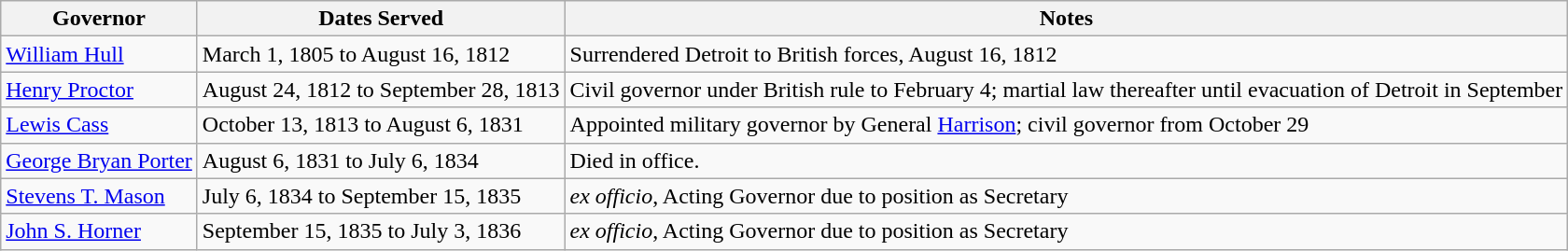<table class="wikitable">
<tr align=center>
<th>Governor</th>
<th>Dates Served</th>
<th>Notes</th>
</tr>
<tr>
<td><a href='#'>William Hull</a></td>
<td>March 1, 1805 to August 16, 1812</td>
<td>Surrendered Detroit to British forces, August 16, 1812</td>
</tr>
<tr>
<td><a href='#'>Henry Proctor</a></td>
<td>August 24, 1812 to September 28, 1813</td>
<td>Civil governor under British rule to February 4; martial law thereafter until evacuation of Detroit in September</td>
</tr>
<tr>
<td><a href='#'>Lewis Cass</a></td>
<td>October 13, 1813 to August 6, 1831</td>
<td>Appointed military governor by General <a href='#'>Harrison</a>; civil governor from October 29</td>
</tr>
<tr>
<td><a href='#'>George Bryan Porter</a></td>
<td>August 6, 1831 to July 6, 1834</td>
<td>Died in office.</td>
</tr>
<tr>
<td><a href='#'>Stevens T. Mason</a></td>
<td>July 6, 1834 to September 15, 1835</td>
<td><em>ex officio</em>, Acting Governor due to position as Secretary</td>
</tr>
<tr>
<td><a href='#'>John S. Horner</a></td>
<td>September 15, 1835 to July 3, 1836</td>
<td><em>ex officio</em>, Acting Governor due to position as Secretary</td>
</tr>
</table>
